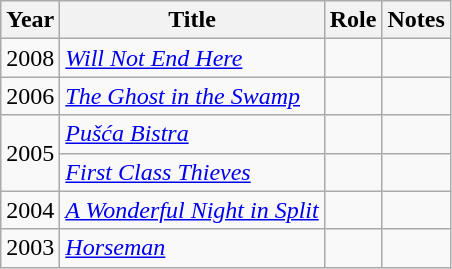<table class="wikitable sortable">
<tr>
<th>Year</th>
<th>Title</th>
<th>Role</th>
<th class="unsortable">Notes</th>
</tr>
<tr>
<td>2008</td>
<td><em><a href='#'>Will Not End Here</a></em></td>
<td></td>
<td></td>
</tr>
<tr>
<td>2006</td>
<td><em><a href='#'>The Ghost in the Swamp</a></em></td>
<td></td>
<td></td>
</tr>
<tr>
<td rowspan=2>2005</td>
<td><em><a href='#'>Pušća Bistra</a></em></td>
<td></td>
<td></td>
</tr>
<tr>
<td><em><a href='#'>First Class Thieves</a></em></td>
<td></td>
<td></td>
</tr>
<tr>
<td>2004</td>
<td><em><a href='#'>A Wonderful Night in Split</a></em></td>
<td></td>
<td></td>
</tr>
<tr>
<td>2003</td>
<td><em><a href='#'>Horseman</a></em></td>
<td></td>
<td></td>
</tr>
</table>
